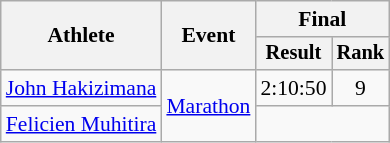<table class="wikitable" style="font-size:90%">
<tr>
<th rowspan="2">Athlete</th>
<th rowspan="2">Event</th>
<th colspan="2">Final</th>
</tr>
<tr style="font-size:95%">
<th>Result</th>
<th>Rank</th>
</tr>
<tr align=center>
<td align=left><a href='#'>John Hakizimana</a></td>
<td align=left rowspan=2><a href='#'>Marathon</a></td>
<td>2:10:50</td>
<td>9</td>
</tr>
<tr align=center>
<td align=left><a href='#'>Felicien Muhitira</a></td>
<td colspan=2></td>
</tr>
</table>
